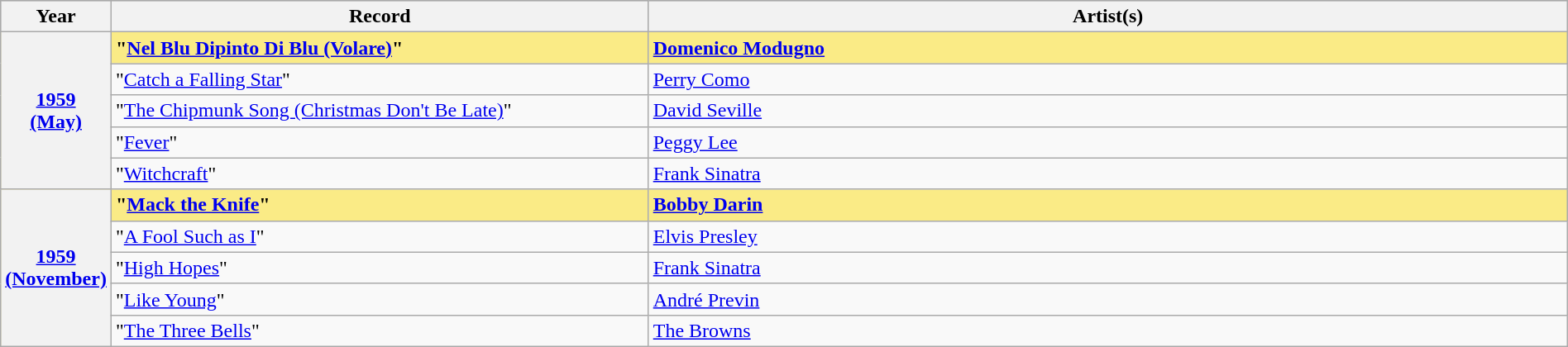<table class="wikitable" style="width:100%">
<tr bgcolor="#bebebe">
<th width="5%">Year</th>
<th width="35%">Record</th>
<th width="60%">Artist(s)</th>
</tr>
<tr style="background:#FAEB86;">
<th rowspan="5"><a href='#'>1959<br>(May)</a></th>
<td><strong>"<a href='#'>Nel Blu Dipinto Di Blu (Volare)</a>"</strong></td>
<td><strong><a href='#'>Domenico Modugno</a></strong></td>
</tr>
<tr>
<td>"<a href='#'>Catch a Falling Star</a>"</td>
<td><a href='#'>Perry Como</a></td>
</tr>
<tr>
<td>"<a href='#'>The Chipmunk Song (Christmas Don't Be Late)</a>"</td>
<td><a href='#'>David Seville</a></td>
</tr>
<tr>
<td>"<a href='#'>Fever</a>"</td>
<td><a href='#'>Peggy Lee</a></td>
</tr>
<tr>
<td>"<a href='#'>Witchcraft</a>"</td>
<td><a href='#'>Frank Sinatra</a></td>
</tr>
<tr style="background:#FAEB86;">
<th rowspan="5"><a href='#'>1959<br>(November)</a></th>
<td><strong>"<a href='#'>Mack the Knife</a>"</strong></td>
<td><strong><a href='#'>Bobby Darin</a></strong></td>
</tr>
<tr>
<td>"<a href='#'>A Fool Such as I</a>"</td>
<td><a href='#'>Elvis Presley</a></td>
</tr>
<tr>
<td>"<a href='#'>High Hopes</a>"</td>
<td><a href='#'>Frank Sinatra</a></td>
</tr>
<tr>
<td>"<a href='#'>Like Young</a>"</td>
<td><a href='#'>André Previn</a></td>
</tr>
<tr>
<td>"<a href='#'>The Three Bells</a>"</td>
<td><a href='#'>The Browns</a></td>
</tr>
</table>
